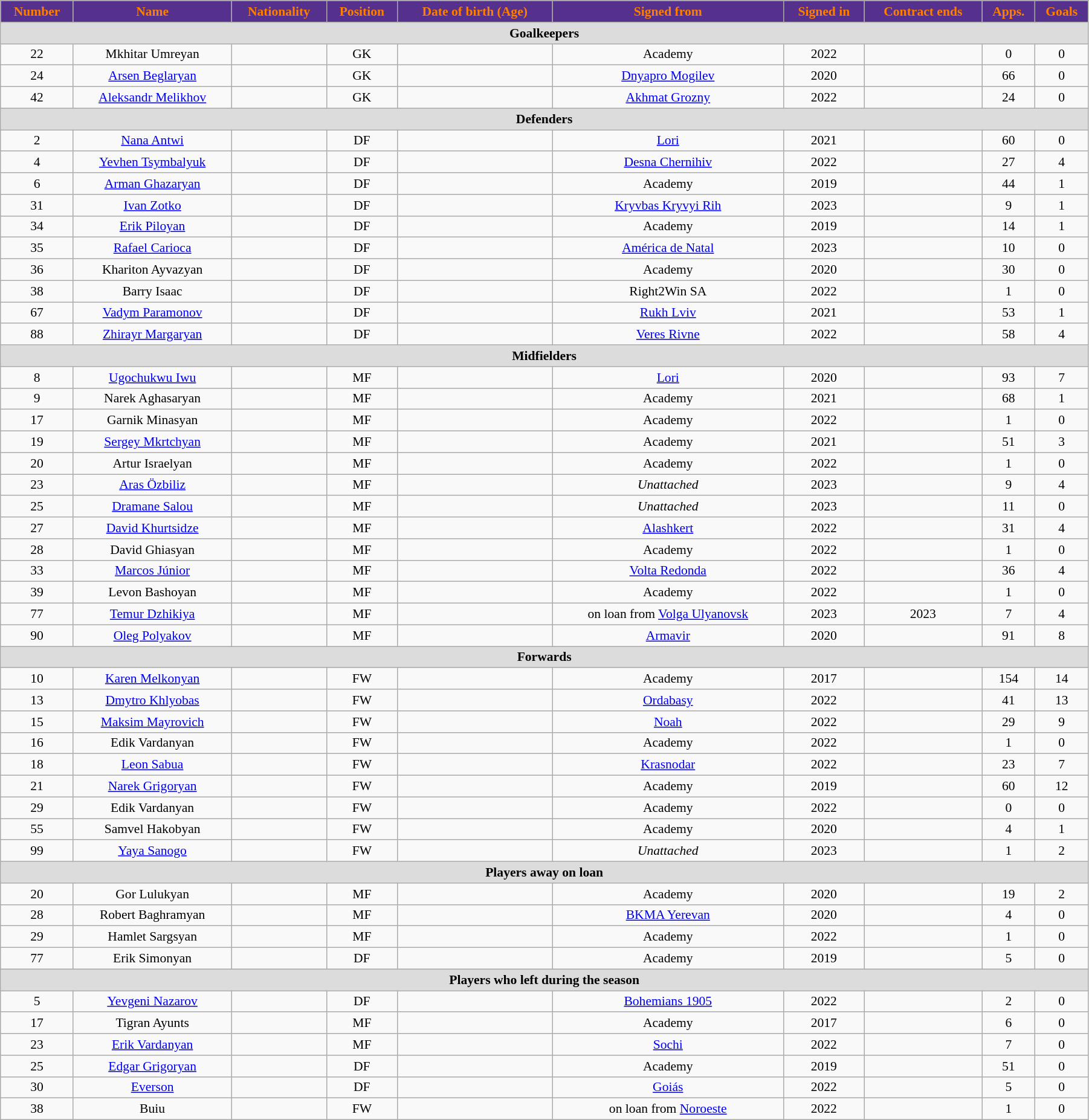<table class="wikitable"  style="text-align:center; font-size:90%; width:95%;">
<tr>
<th style="background:#55308D; color:#FF7F00; text-align:center;">Number</th>
<th style="background:#55308D; color:#FF7F00; text-align:center;">Name</th>
<th style="background:#55308D; color:#FF7F00; text-align:center;">Nationality</th>
<th style="background:#55308D; color:#FF7F00; text-align:center;">Position</th>
<th style="background:#55308D; color:#FF7F00; text-align:center;">Date of birth (Age)</th>
<th style="background:#55308D; color:#FF7F00; text-align:center;">Signed from</th>
<th style="background:#55308D; color:#FF7F00; text-align:center;">Signed in</th>
<th style="background:#55308D; color:#FF7F00; text-align:center;">Contract ends</th>
<th style="background:#55308D; color:#FF7F00; text-align:center;">Apps.</th>
<th style="background:#55308D; color:#FF7F00; text-align:center;">Goals</th>
</tr>
<tr>
<th colspan="11"  style="background:#dcdcdc; text-align:center;">Goalkeepers</th>
</tr>
<tr>
<td>22</td>
<td>Mkhitar Umreyan</td>
<td></td>
<td>GK</td>
<td></td>
<td>Academy</td>
<td>2022</td>
<td></td>
<td>0</td>
<td>0</td>
</tr>
<tr>
<td>24</td>
<td><a href='#'>Arsen Beglaryan</a></td>
<td></td>
<td>GK</td>
<td></td>
<td><a href='#'>Dnyapro Mogilev</a></td>
<td>2020</td>
<td></td>
<td>66</td>
<td>0</td>
</tr>
<tr>
<td>42</td>
<td><a href='#'>Aleksandr Melikhov</a></td>
<td></td>
<td>GK</td>
<td></td>
<td><a href='#'>Akhmat Grozny</a></td>
<td>2022</td>
<td></td>
<td>24</td>
<td>0</td>
</tr>
<tr>
<th colspan="11"  style="background:#dcdcdc; text-align:center;">Defenders</th>
</tr>
<tr>
<td>2</td>
<td><a href='#'>Nana Antwi</a></td>
<td></td>
<td>DF</td>
<td></td>
<td><a href='#'>Lori</a></td>
<td>2021</td>
<td></td>
<td>60</td>
<td>0</td>
</tr>
<tr>
<td>4</td>
<td><a href='#'>Yevhen Tsymbalyuk</a></td>
<td></td>
<td>DF</td>
<td></td>
<td><a href='#'>Desna Chernihiv</a></td>
<td>2022</td>
<td></td>
<td>27</td>
<td>4</td>
</tr>
<tr>
<td>6</td>
<td><a href='#'>Arman Ghazaryan</a></td>
<td></td>
<td>DF</td>
<td></td>
<td>Academy</td>
<td>2019</td>
<td></td>
<td>44</td>
<td>1</td>
</tr>
<tr>
<td>31</td>
<td><a href='#'>Ivan Zotko</a></td>
<td></td>
<td>DF</td>
<td></td>
<td><a href='#'>Kryvbas Kryvyi Rih</a></td>
<td>2023</td>
<td></td>
<td>9</td>
<td>1</td>
</tr>
<tr>
<td>34</td>
<td><a href='#'>Erik Piloyan</a></td>
<td></td>
<td>DF</td>
<td></td>
<td>Academy</td>
<td>2019</td>
<td></td>
<td>14</td>
<td>1</td>
</tr>
<tr>
<td>35</td>
<td><a href='#'>Rafael Carioca</a></td>
<td></td>
<td>DF</td>
<td></td>
<td><a href='#'>América de Natal</a></td>
<td>2023</td>
<td></td>
<td>10</td>
<td>0</td>
</tr>
<tr>
<td>36</td>
<td>Khariton Ayvazyan</td>
<td></td>
<td>DF</td>
<td></td>
<td>Academy</td>
<td>2020</td>
<td></td>
<td>30</td>
<td>0</td>
</tr>
<tr>
<td>38</td>
<td>Barry Isaac</td>
<td></td>
<td>DF</td>
<td></td>
<td>Right2Win SA</td>
<td>2022</td>
<td></td>
<td>1</td>
<td>0</td>
</tr>
<tr>
<td>67</td>
<td><a href='#'>Vadym Paramonov</a></td>
<td></td>
<td>DF</td>
<td></td>
<td><a href='#'>Rukh Lviv</a></td>
<td>2021</td>
<td></td>
<td>53</td>
<td>1</td>
</tr>
<tr>
<td>88</td>
<td><a href='#'>Zhirayr Margaryan</a></td>
<td></td>
<td>DF</td>
<td></td>
<td><a href='#'>Veres Rivne</a></td>
<td>2022</td>
<td></td>
<td>58</td>
<td>4</td>
</tr>
<tr>
<th colspan="11"  style="background:#dcdcdc; text-align:center;">Midfielders</th>
</tr>
<tr>
<td>8</td>
<td><a href='#'>Ugochukwu Iwu</a></td>
<td></td>
<td>MF</td>
<td></td>
<td><a href='#'>Lori</a></td>
<td>2020</td>
<td></td>
<td>93</td>
<td>7</td>
</tr>
<tr>
<td>9</td>
<td>Narek Aghasaryan</td>
<td></td>
<td>MF</td>
<td></td>
<td>Academy</td>
<td>2021</td>
<td></td>
<td>68</td>
<td>1</td>
</tr>
<tr>
<td>17</td>
<td>Garnik Minasyan</td>
<td></td>
<td>MF</td>
<td></td>
<td>Academy</td>
<td>2022</td>
<td></td>
<td>1</td>
<td>0</td>
</tr>
<tr>
<td>19</td>
<td><a href='#'>Sergey Mkrtchyan</a></td>
<td></td>
<td>MF</td>
<td></td>
<td>Academy</td>
<td>2021</td>
<td></td>
<td>51</td>
<td>3</td>
</tr>
<tr>
<td>20</td>
<td>Artur Israelyan</td>
<td></td>
<td>MF</td>
<td></td>
<td>Academy</td>
<td>2022</td>
<td></td>
<td>1</td>
<td>0</td>
</tr>
<tr>
<td>23</td>
<td><a href='#'>Aras Özbiliz</a></td>
<td></td>
<td>MF</td>
<td></td>
<td><em>Unattached</em></td>
<td>2023</td>
<td></td>
<td>9</td>
<td>4</td>
</tr>
<tr>
<td>25</td>
<td><a href='#'>Dramane Salou</a></td>
<td></td>
<td>MF</td>
<td></td>
<td><em>Unattached</em></td>
<td>2023</td>
<td></td>
<td>11</td>
<td>0</td>
</tr>
<tr>
<td>27</td>
<td><a href='#'>David Khurtsidze</a></td>
<td></td>
<td>MF</td>
<td></td>
<td><a href='#'>Alashkert</a></td>
<td>2022</td>
<td></td>
<td>31</td>
<td>4</td>
</tr>
<tr>
<td>28</td>
<td>David Ghiasyan</td>
<td></td>
<td>MF</td>
<td></td>
<td>Academy</td>
<td>2022</td>
<td></td>
<td>1</td>
<td>0</td>
</tr>
<tr>
<td>33</td>
<td><a href='#'>Marcos Júnior</a></td>
<td></td>
<td>MF</td>
<td></td>
<td><a href='#'>Volta Redonda</a></td>
<td>2022</td>
<td></td>
<td>36</td>
<td>4</td>
</tr>
<tr>
<td>39</td>
<td>Levon Bashoyan</td>
<td></td>
<td>MF</td>
<td></td>
<td>Academy</td>
<td>2022</td>
<td></td>
<td>1</td>
<td>0</td>
</tr>
<tr>
<td>77</td>
<td><a href='#'>Temur Dzhikiya</a></td>
<td></td>
<td>MF</td>
<td></td>
<td>on loan from <a href='#'>Volga Ulyanovsk</a></td>
<td>2023</td>
<td>2023</td>
<td>7</td>
<td>4</td>
</tr>
<tr>
<td>90</td>
<td><a href='#'>Oleg Polyakov</a></td>
<td></td>
<td>MF</td>
<td></td>
<td><a href='#'>Armavir</a></td>
<td>2020</td>
<td></td>
<td>91</td>
<td>8</td>
</tr>
<tr>
<th colspan="11"  style="background:#dcdcdc; text-align:center;">Forwards</th>
</tr>
<tr>
<td>10</td>
<td><a href='#'>Karen Melkonyan</a></td>
<td></td>
<td>FW</td>
<td></td>
<td>Academy</td>
<td>2017</td>
<td></td>
<td>154</td>
<td>14</td>
</tr>
<tr>
<td>13</td>
<td><a href='#'>Dmytro Khlyobas</a></td>
<td></td>
<td>FW</td>
<td></td>
<td><a href='#'>Ordabasy</a></td>
<td>2022</td>
<td></td>
<td>41</td>
<td>13</td>
</tr>
<tr>
<td>15</td>
<td><a href='#'>Maksim Mayrovich</a></td>
<td></td>
<td>FW</td>
<td></td>
<td><a href='#'>Noah</a></td>
<td>2022</td>
<td></td>
<td>29</td>
<td>9</td>
</tr>
<tr>
<td>16</td>
<td>Edik Vardanyan</td>
<td></td>
<td>FW</td>
<td></td>
<td>Academy</td>
<td>2022</td>
<td></td>
<td>1</td>
<td>0</td>
</tr>
<tr>
<td>18</td>
<td><a href='#'>Leon Sabua</a></td>
<td></td>
<td>FW</td>
<td></td>
<td><a href='#'>Krasnodar</a></td>
<td>2022</td>
<td></td>
<td>23</td>
<td>7</td>
</tr>
<tr>
<td>21</td>
<td><a href='#'>Narek Grigoryan</a></td>
<td></td>
<td>FW</td>
<td></td>
<td>Academy</td>
<td>2019</td>
<td></td>
<td>60</td>
<td>12</td>
</tr>
<tr>
<td>29</td>
<td>Edik Vardanyan</td>
<td></td>
<td>FW</td>
<td></td>
<td>Academy</td>
<td>2022</td>
<td></td>
<td>0</td>
<td>0</td>
</tr>
<tr>
<td>55</td>
<td>Samvel Hakobyan</td>
<td></td>
<td>FW</td>
<td></td>
<td>Academy</td>
<td>2020</td>
<td></td>
<td>4</td>
<td>1</td>
</tr>
<tr>
<td>99</td>
<td><a href='#'>Yaya Sanogo</a></td>
<td></td>
<td>FW</td>
<td></td>
<td><em>Unattached</em></td>
<td>2023</td>
<td></td>
<td>1</td>
<td>2</td>
</tr>
<tr>
<th colspan="11"  style="background:#dcdcdc; text-align:center;">Players away on loan</th>
</tr>
<tr>
<td>20</td>
<td>Gor Lulukyan</td>
<td></td>
<td>MF</td>
<td></td>
<td>Academy</td>
<td>2020</td>
<td></td>
<td>19</td>
<td>2</td>
</tr>
<tr>
<td>28</td>
<td>Robert Baghramyan</td>
<td></td>
<td>MF</td>
<td></td>
<td><a href='#'>BKMA Yerevan</a></td>
<td>2020</td>
<td></td>
<td>4</td>
<td>0</td>
</tr>
<tr>
<td>29</td>
<td>Hamlet Sargsyan</td>
<td></td>
<td>MF</td>
<td></td>
<td>Academy</td>
<td>2022</td>
<td></td>
<td>1</td>
<td>0</td>
</tr>
<tr>
<td>77</td>
<td>Erik Simonyan</td>
<td></td>
<td>DF</td>
<td></td>
<td>Academy</td>
<td>2019</td>
<td></td>
<td>5</td>
<td>0</td>
</tr>
<tr>
<th colspan="11"  style="background:#dcdcdc; text-align:center;">Players who left during the season</th>
</tr>
<tr>
<td>5</td>
<td><a href='#'>Yevgeni Nazarov</a></td>
<td></td>
<td>DF</td>
<td></td>
<td><a href='#'>Bohemians 1905</a></td>
<td>2022</td>
<td></td>
<td>2</td>
<td>0</td>
</tr>
<tr>
<td>17</td>
<td>Tigran Ayunts</td>
<td></td>
<td>MF</td>
<td></td>
<td>Academy</td>
<td>2017</td>
<td></td>
<td>6</td>
<td>0</td>
</tr>
<tr>
<td>23</td>
<td><a href='#'>Erik Vardanyan</a></td>
<td></td>
<td>MF</td>
<td></td>
<td><a href='#'>Sochi</a></td>
<td>2022</td>
<td></td>
<td>7</td>
<td>0</td>
</tr>
<tr>
<td>25</td>
<td><a href='#'>Edgar Grigoryan</a></td>
<td></td>
<td>DF</td>
<td></td>
<td>Academy</td>
<td>2019</td>
<td></td>
<td>51</td>
<td>0</td>
</tr>
<tr>
<td>30</td>
<td><a href='#'>Everson</a></td>
<td></td>
<td>DF</td>
<td></td>
<td><a href='#'>Goiás</a></td>
<td>2022</td>
<td></td>
<td>5</td>
<td>0</td>
</tr>
<tr>
<td>38</td>
<td>Buiu</td>
<td></td>
<td>FW</td>
<td></td>
<td>on loan from <a href='#'>Noroeste</a></td>
<td>2022</td>
<td></td>
<td>1</td>
<td>0</td>
</tr>
</table>
